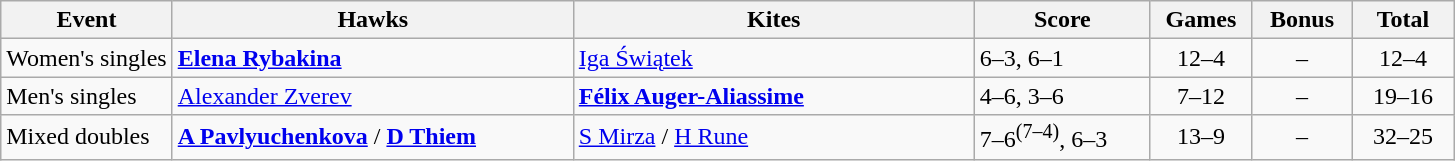<table class="wikitable nowrap">
<tr>
<th>Event</th>
<th width=260>Hawks</th>
<th width=260>Kites</th>
<th width=110>Score</th>
<th width=60>Games</th>
<th width=60>Bonus</th>
<th width=60>Total</th>
</tr>
<tr>
<td>Women's singles</td>
<td><strong> <a href='#'>Elena Rybakina</a></strong></td>
<td> <a href='#'>Iga Świątek</a></td>
<td>6–3, 6–1</td>
<td align="center">12–4</td>
<td align="center">–</td>
<td align="center">12–4</td>
</tr>
<tr>
<td>Men's singles</td>
<td> <a href='#'>Alexander Zverev</a></td>
<td><strong> <a href='#'>Félix Auger-Aliassime</a></strong></td>
<td>4–6, 3–6</td>
<td align="center">7–12</td>
<td align="center">–</td>
<td align="center">19–16</td>
</tr>
<tr>
<td>Mixed doubles</td>
<td><strong> <a href='#'>A Pavlyuchenkova</a></strong> / <strong> <a href='#'>D Thiem</a></strong></td>
<td> <a href='#'>S Mirza</a> /  <a href='#'>H Rune</a></td>
<td>7–6<sup>(7–4)</sup>, 6–3</td>
<td align="center">13–9</td>
<td align="center">–</td>
<td align="center">32–25</td>
</tr>
</table>
